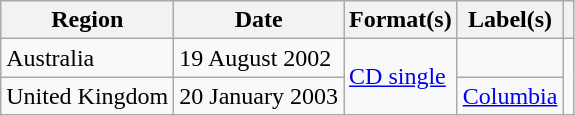<table class="wikitable">
<tr>
<th>Region</th>
<th>Date</th>
<th>Format(s)</th>
<th>Label(s)</th>
<th></th>
</tr>
<tr>
<td>Australia</td>
<td>19 August 2002</td>
<td rowspan="2"><a href='#'>CD single</a></td>
<td></td>
<td rowspan="2"></td>
</tr>
<tr>
<td>United Kingdom</td>
<td>20 January 2003</td>
<td><a href='#'>Columbia</a></td>
</tr>
</table>
